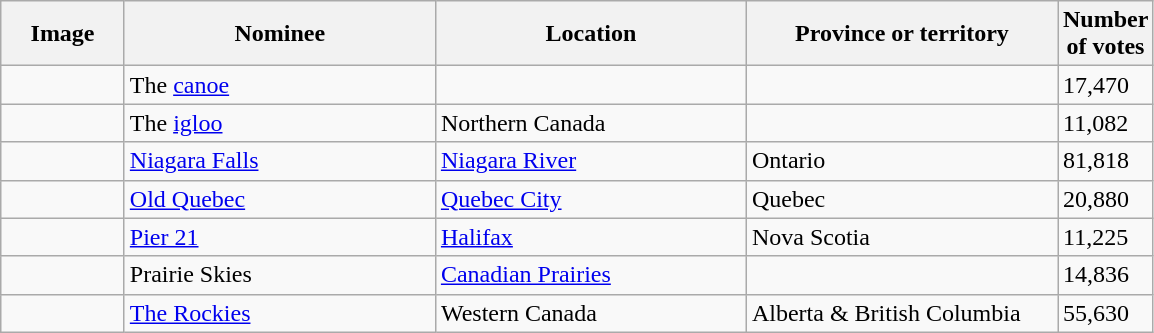<table class="wikitable sortable sticky-header" style=text-align:left;">
<tr>
<th width="75px" class="unsortable"><strong>Image</strong></th>
<th width="200px"><strong>Nominee</strong></th>
<th width="200px"><strong>Location</strong></th>
<th width="200px"><strong>Province or territory</strong></th>
<th width="50px"><strong>Number of votes</strong></th>
</tr>
<tr>
<td></td>
<td>The <a href='#'>canoe</a></td>
<td></td>
<td></td>
<td>17,470</td>
</tr>
<tr>
<td></td>
<td>The <a href='#'>igloo</a></td>
<td>Northern Canada</td>
<td></td>
<td>11,082</td>
</tr>
<tr>
<td></td>
<td><a href='#'>Niagara Falls</a></td>
<td><a href='#'>Niagara River</a></td>
<td>Ontario</td>
<td>81,818</td>
</tr>
<tr>
<td></td>
<td><a href='#'>Old Quebec</a></td>
<td><a href='#'>Quebec City</a></td>
<td>Quebec</td>
<td>20,880</td>
</tr>
<tr>
<td></td>
<td><a href='#'>Pier 21</a></td>
<td><a href='#'>Halifax</a></td>
<td>Nova Scotia</td>
<td>11,225</td>
</tr>
<tr>
<td></td>
<td>Prairie Skies</td>
<td><a href='#'>Canadian Prairies</a></td>
<td></td>
<td>14,836</td>
</tr>
<tr>
<td></td>
<td><a href='#'>The Rockies</a></td>
<td>Western Canada</td>
<td>Alberta & British Columbia</td>
<td>55,630</td>
</tr>
</table>
